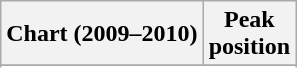<table class="wikitable sortable plainrowheaders" style="text-align:center">
<tr>
<th scope="col">Chart (2009–2010)</th>
<th scope="col">Peak<br>position</th>
</tr>
<tr>
</tr>
<tr>
</tr>
</table>
